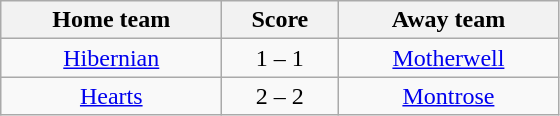<table class="wikitable" style="text-align: center">
<tr>
<th width=140>Home team</th>
<th width=70>Score</th>
<th width=140>Away team</th>
</tr>
<tr>
<td><a href='#'>Hibernian</a></td>
<td>1 – 1</td>
<td><a href='#'>Motherwell</a></td>
</tr>
<tr>
<td><a href='#'>Hearts</a></td>
<td>2 – 2</td>
<td><a href='#'>Montrose</a></td>
</tr>
</table>
